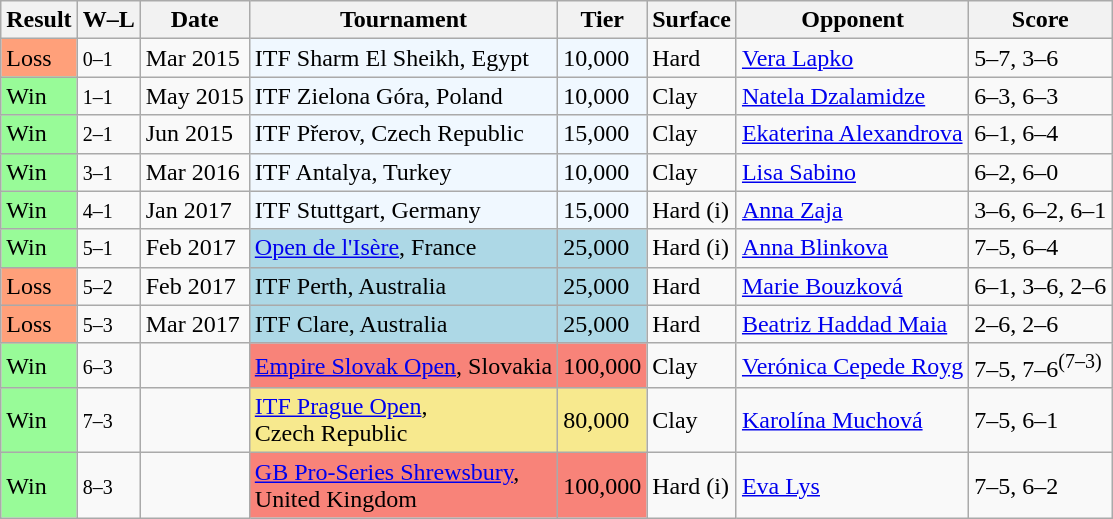<table class="sortable wikitable">
<tr>
<th>Result</th>
<th class=unsortable>W–L</th>
<th>Date</th>
<th>Tournament</th>
<th>Tier</th>
<th>Surface</th>
<th>Opponent</th>
<th class=unsortable>Score</th>
</tr>
<tr>
<td style=background:#ffa07a>Loss</td>
<td><small>0–1</small></td>
<td>Mar 2015</td>
<td style=background:#f0f8ff>ITF Sharm El Sheikh, Egypt</td>
<td style=background:#f0f8ff>10,000</td>
<td>Hard</td>
<td> <a href='#'>Vera Lapko</a></td>
<td>5–7, 3–6</td>
</tr>
<tr>
<td style=background:#98fb98>Win</td>
<td><small>1–1</small></td>
<td>May 2015</td>
<td style=background:#f0f8ff>ITF Zielona Góra, Poland</td>
<td style=background:#f0f8ff>10,000</td>
<td>Clay</td>
<td> <a href='#'>Natela Dzalamidze</a></td>
<td>6–3, 6–3</td>
</tr>
<tr>
<td style=background:#98fb98>Win</td>
<td><small>2–1</small></td>
<td>Jun 2015</td>
<td style=background:#f0f8ff>ITF Přerov, Czech Republic</td>
<td style=background:#f0f8ff>15,000</td>
<td>Clay</td>
<td> <a href='#'>Ekaterina Alexandrova</a></td>
<td>6–1, 6–4</td>
</tr>
<tr>
<td style=background:#98fb98>Win</td>
<td><small>3–1</small></td>
<td>Mar 2016</td>
<td style=background:#f0f8ff>ITF Antalya, Turkey</td>
<td style=background:#f0f8ff>10,000</td>
<td>Clay</td>
<td> <a href='#'>Lisa Sabino</a></td>
<td>6–2, 6–0</td>
</tr>
<tr>
<td style=background:#98fb98>Win</td>
<td><small>4–1</small></td>
<td>Jan 2017</td>
<td style=background:#f0f8ff>ITF Stuttgart, Germany</td>
<td style=background:#f0f8ff>15,000</td>
<td>Hard (i)</td>
<td> <a href='#'>Anna Zaja</a></td>
<td>3–6, 6–2, 6–1</td>
</tr>
<tr>
<td style=background:#98fb98>Win</td>
<td><small>5–1</small></td>
<td>Feb 2017</td>
<td style=background:lightblue><a href='#'>Open de l'Isère</a>, France</td>
<td style=background:lightblue>25,000</td>
<td>Hard (i)</td>
<td> <a href='#'>Anna Blinkova</a></td>
<td>7–5, 6–4</td>
</tr>
<tr>
<td style=background:#ffa07a>Loss</td>
<td><small>5–2</small></td>
<td>Feb 2017</td>
<td style=background:lightblue>ITF Perth, Australia</td>
<td style=background:lightblue>25,000</td>
<td>Hard</td>
<td> <a href='#'>Marie Bouzková</a></td>
<td>6–1, 3–6, 2–6</td>
</tr>
<tr>
<td style=background:#ffa07a>Loss</td>
<td><small>5–3</small></td>
<td>Mar 2017</td>
<td style=background:lightblue>ITF Clare, Australia</td>
<td style=background:lightblue>25,000</td>
<td>Hard</td>
<td> <a href='#'>Beatriz Haddad Maia</a></td>
<td>2–6, 2–6</td>
</tr>
<tr s>
<td style=background:#98fb98>Win</td>
<td><small>6–3</small></td>
<td><a href='#'></a></td>
<td style=background:#f88379><a href='#'>Empire Slovak Open</a>, Slovakia</td>
<td style=background:#f88379>100,000</td>
<td>Clay</td>
<td> <a href='#'>Verónica Cepede Royg</a></td>
<td>7–5, 7–6<sup>(7–3)</sup></td>
</tr>
<tr>
<td style=background:#98fb98>Win</td>
<td><small>7–3</small></td>
<td><a href='#'></a></td>
<td style=background:#f7e98e><a href='#'>ITF Prague Open</a>, <br>Czech Republic</td>
<td style=background:#f7e98e>80,000</td>
<td>Clay</td>
<td> <a href='#'>Karolína Muchová</a></td>
<td>7–5, 6–1</td>
</tr>
<tr>
<td style=background:#98FB98>Win</td>
<td><small>8–3</small></td>
<td><a href='#'></a></td>
<td style=background:#f88379><a href='#'>GB Pro-Series Shrewsbury</a>, <br>United Kingdom</td>
<td style=background:#f88379>100,000</td>
<td>Hard (i)</td>
<td> <a href='#'>Eva Lys</a></td>
<td>7–5, 6–2</td>
</tr>
</table>
